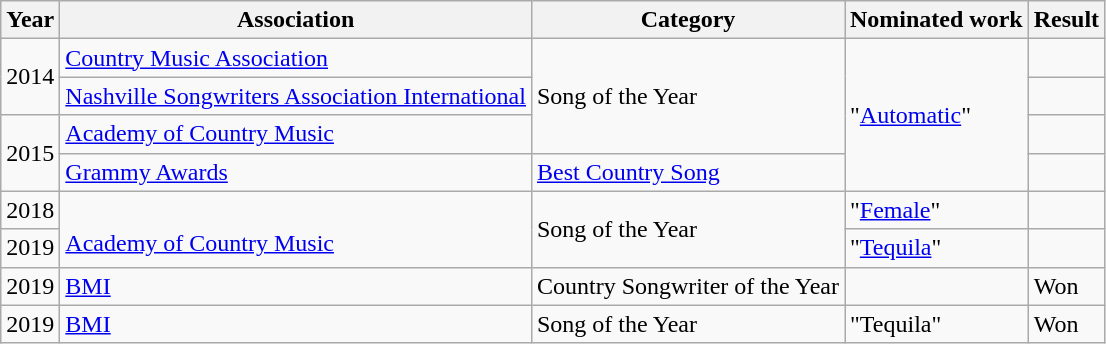<table class="wikitable">
<tr>
<th>Year</th>
<th>Association</th>
<th>Category</th>
<th>Nominated work</th>
<th>Result</th>
</tr>
<tr>
<td rowspan="2">2014</td>
<td><a href='#'>Country Music Association</a></td>
<td rowspan=3>Song of the Year</td>
<td rowspan=4>"<a href='#'>Automatic</a>"</td>
<td></td>
</tr>
<tr>
<td><a href='#'>Nashville Songwriters Association International</a></td>
<td></td>
</tr>
<tr>
<td rowspan="2">2015</td>
<td><a href='#'>Academy of Country Music</a></td>
<td></td>
</tr>
<tr>
<td><a href='#'>Grammy Awards</a></td>
<td><a href='#'>Best Country Song</a></td>
<td></td>
</tr>
<tr>
<td>2018</td>
<td rowspan=2><br><a href='#'>Academy of Country Music</a></td>
<td rowspan=2>Song of the Year</td>
<td>"<a href='#'>Female</a>"</td>
<td></td>
</tr>
<tr>
<td>2019</td>
<td>"<a href='#'>Tequila</a>"</td>
<td></td>
</tr>
<tr>
<td>2019</td>
<td><a href='#'>BMI</a></td>
<td>Country Songwriter of the Year</td>
<td></td>
<td>Won</td>
</tr>
<tr>
<td>2019</td>
<td><a href='#'>BMI</a></td>
<td>Song of the Year</td>
<td>"Tequila"</td>
<td>Won</td>
</tr>
</table>
